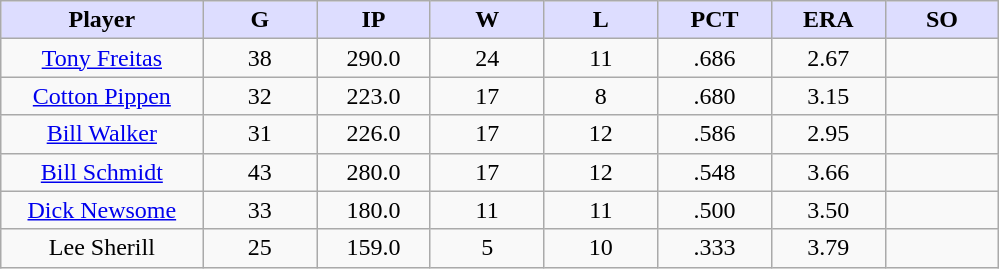<table class="wikitable sortable">
<tr>
<th style="background:#ddf; width:16%;">Player</th>
<th style="background:#ddf; width:9%;">G</th>
<th style="background:#ddf; width:9%;">IP</th>
<th style="background:#ddf; width:9%;">W</th>
<th style="background:#ddf; width:9%;">L</th>
<th style="background:#ddf; width:9%;">PCT</th>
<th style="background:#ddf; width:9%;">ERA</th>
<th style="background:#ddf; width:9%;">SO</th>
</tr>
<tr style="text-align:center;">
<td><a href='#'>Tony Freitas</a></td>
<td>38</td>
<td>290.0</td>
<td>24</td>
<td>11</td>
<td>.686</td>
<td>2.67</td>
<td></td>
</tr>
<tr style="text-align:center;">
<td><a href='#'>Cotton Pippen</a></td>
<td>32</td>
<td>223.0</td>
<td>17</td>
<td>8</td>
<td>.680</td>
<td>3.15</td>
<td></td>
</tr>
<tr style="text-align:center;">
<td><a href='#'>Bill Walker</a></td>
<td>31</td>
<td>226.0</td>
<td>17</td>
<td>12</td>
<td>.586</td>
<td>2.95</td>
<td></td>
</tr>
<tr style="text-align:center;">
<td><a href='#'>Bill Schmidt</a></td>
<td>43</td>
<td>280.0</td>
<td>17</td>
<td>12</td>
<td>.548</td>
<td>3.66</td>
<td></td>
</tr>
<tr style="text-align:center;">
<td><a href='#'>Dick Newsome</a></td>
<td>33</td>
<td>180.0</td>
<td>11</td>
<td>11</td>
<td>.500</td>
<td>3.50</td>
<td></td>
</tr>
<tr style="text-align:center;">
<td>Lee Sherill</td>
<td>25</td>
<td>159.0</td>
<td>5</td>
<td>10</td>
<td>.333</td>
<td>3.79</td>
<td></td>
</tr>
</table>
